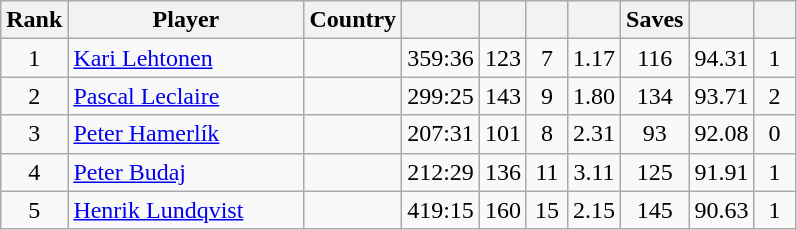<table class="wikitable sortable" style="text-align: center;">
<tr>
<th width=30>Rank</th>
<th width=150>Player</th>
<th>Country</th>
<th width=20></th>
<th width=20></th>
<th width=20></th>
<th width=20></th>
<th width=20>Saves</th>
<th width=20></th>
<th width=20></th>
</tr>
<tr>
<td>1</td>
<td align=left><a href='#'>Kari Lehtonen</a></td>
<td align=left></td>
<td>359:36</td>
<td>123</td>
<td>7</td>
<td>1.17</td>
<td>116</td>
<td>94.31</td>
<td>1</td>
</tr>
<tr>
<td>2</td>
<td align=left><a href='#'>Pascal Leclaire</a></td>
<td align=left></td>
<td>299:25</td>
<td>143</td>
<td>9</td>
<td>1.80</td>
<td>134</td>
<td>93.71</td>
<td>2</td>
</tr>
<tr>
<td>3</td>
<td align=left><a href='#'>Peter Hamerlík</a></td>
<td align=left></td>
<td>207:31</td>
<td>101</td>
<td>8</td>
<td>2.31</td>
<td>93</td>
<td>92.08</td>
<td>0</td>
</tr>
<tr>
<td>4</td>
<td align=left><a href='#'>Peter Budaj</a></td>
<td align=left></td>
<td>212:29</td>
<td>136</td>
<td>11</td>
<td>3.11</td>
<td>125</td>
<td>91.91</td>
<td>1</td>
</tr>
<tr>
<td>5</td>
<td align=left><a href='#'>Henrik Lundqvist</a></td>
<td align=left></td>
<td>419:15</td>
<td>160</td>
<td>15</td>
<td>2.15</td>
<td>145</td>
<td>90.63</td>
<td>1</td>
</tr>
</table>
